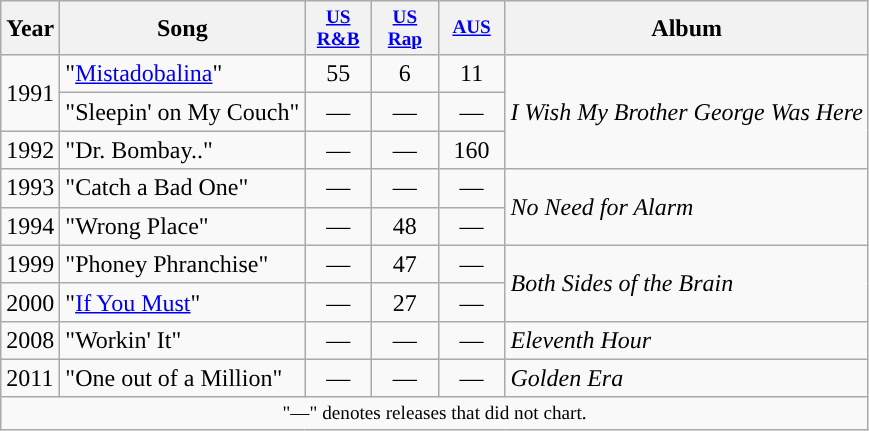<table class="wikitable">
<tr>
<th>Year</th>
<th>Song</th>
<th style="width:3em;font-size:80%;"><a href='#'>US R&B</a></th>
<th style="width:3em;font-size:80%;"><a href='#'>US Rap</a></th>
<th style="width:3em;font-size:80%;"><a href='#'>AUS</a></th>
<th align="left">Album</th>
</tr>
<tr>
<td rowspan="2">1991</td>
<td align="left">"<a href='#'>Mistadobalina</a>"</td>
<td align="center">55</td>
<td align="center">6</td>
<td align="center">11</td>
<td rowspan="3"><em>I Wish My Brother George Was Here</em></td>
</tr>
<tr>
<td align="left">"Sleepin' on My Couch"</td>
<td align="center">—</td>
<td align="center">—</td>
<td align="center">—</td>
</tr>
<tr>
<td rowspan="1">1992</td>
<td align="left">"Dr. Bombay.."</td>
<td align="center">—</td>
<td align="center">—</td>
<td align="center">160</td>
</tr>
<tr>
<td rowspan="1">1993</td>
<td align="left">"Catch a Bad One"</td>
<td align="center">—</td>
<td align="center">—</td>
<td align="center">—</td>
<td rowspan="2"><em>No Need for Alarm</em></td>
</tr>
<tr>
<td rowspan="1">1994</td>
<td align="left">"Wrong Place"</td>
<td align="center">—</td>
<td align="center" valign="top">48</td>
<td align="center">—</td>
</tr>
<tr>
<td rowspan="1">1999</td>
<td align="left">"Phoney Phranchise"</td>
<td align="center">—</td>
<td align="center">47</td>
<td align="center">—</td>
<td rowspan="2"><em>Both Sides of the Brain</em></td>
</tr>
<tr>
<td rowspan="1">2000</td>
<td align="left">"<a href='#'>If You Must</a>"</td>
<td align="center">—</td>
<td align="center">27</td>
<td align="center">—</td>
</tr>
<tr>
<td rowspan="1">2008</td>
<td align="left">"Workin' It"</td>
<td align="center">—</td>
<td align="center">—</td>
<td align="center">—</td>
<td rowspan="1"><em>Eleventh Hour</em></td>
</tr>
<tr>
<td rowspan="1">2011</td>
<td align="left">"One out of a Million"</td>
<td align="center">—</td>
<td align="center">—</td>
<td align="center">—</td>
<td rowspan="1"><em>Golden Era</em></td>
</tr>
<tr>
<td align="center" colspan="11" style="font-size:80%">"—" denotes releases that did not chart.</td>
</tr>
</table>
